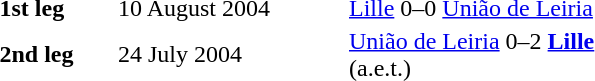<table>
<tr ---->
<td width="75"></td>
</tr>
<tr ---->
<td width="75"></td>
<td width="150"></td>
<td width="200"></td>
</tr>
<tr ---->
<td><strong>1st leg</strong></td>
<td>10 August 2004</td>
<td><a href='#'>Lille</a> 0–0 <a href='#'>União de Leiria</a></td>
</tr>
<tr ---->
<td><strong>2nd leg</strong></td>
<td>24 July 2004</td>
<td><a href='#'>União de Leiria</a> 0–2 <strong><a href='#'>Lille</a></strong><br>(a.e.t.)</td>
</tr>
</table>
